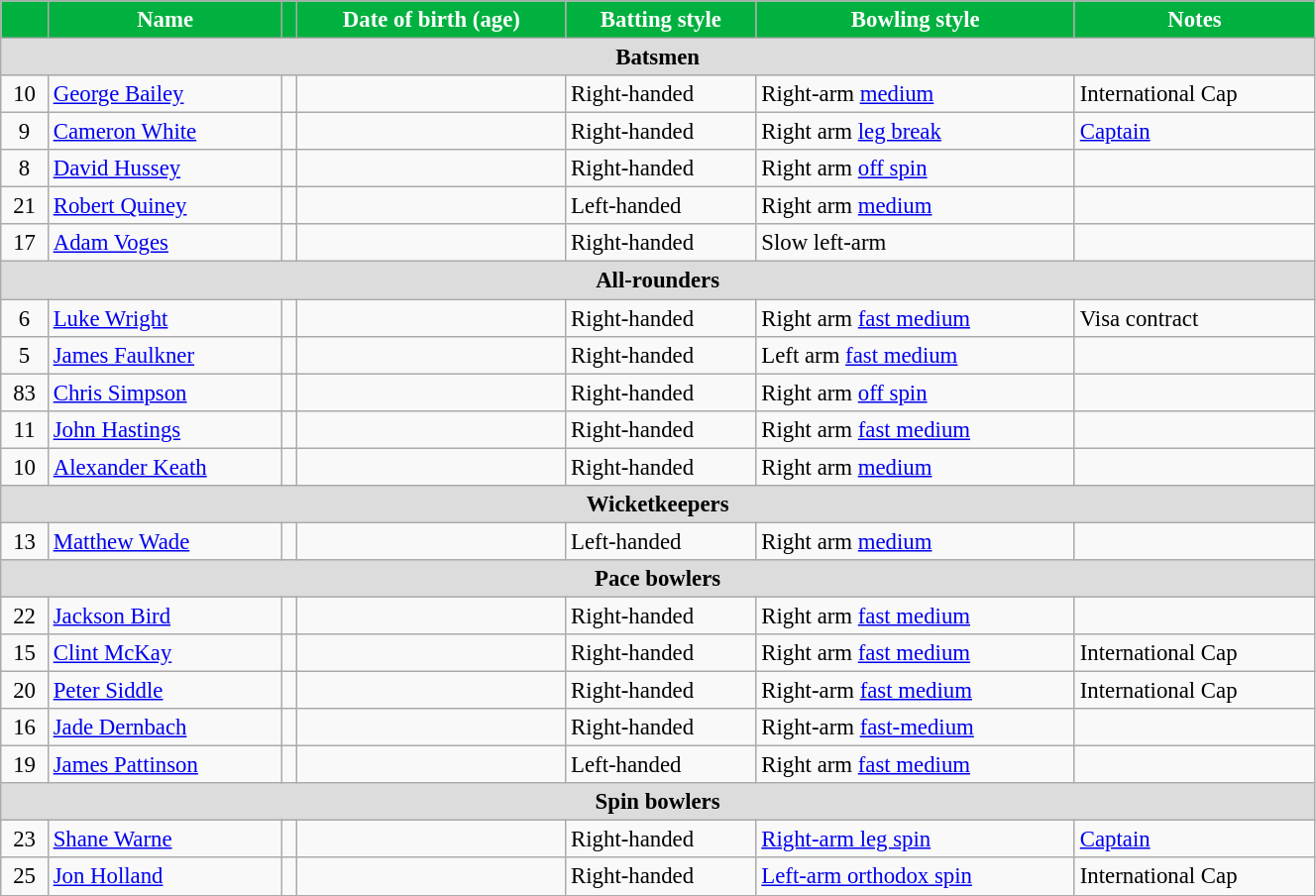<table class="wikitable"  style="font-size:95%; width:70%;">
<tr>
<th style="background:#00B13F; color:white"></th>
<th style="background:#00B13F; color:white">Name</th>
<th style="background:#00B13F; color:white"></th>
<th style="background:#00B13F; color:white">Date of birth (age)</th>
<th style="background:#00B13F; color:white">Batting style</th>
<th style="background:#00B13F; color:white">Bowling style</th>
<th style="background:#00B13F; color:white">Notes</th>
</tr>
<tr>
<th colspan="7"  style="background:#dcdcdc; text-align:center;">Batsmen</th>
</tr>
<tr>
<td style="text-align:center">10</td>
<td><a href='#'>George Bailey</a></td>
<td style="text-align:center"></td>
<td></td>
<td>Right-handed</td>
<td>Right-arm <a href='#'>medium</a></td>
<td>International Cap</td>
</tr>
<tr>
<td style="text-align:center">9</td>
<td><a href='#'>Cameron White</a></td>
<td style="text-align:center"></td>
<td></td>
<td>Right-handed</td>
<td>Right arm <a href='#'>leg break</a></td>
<td><a href='#'>Captain</a></td>
</tr>
<tr>
<td style="text-align:center">8</td>
<td><a href='#'>David Hussey</a></td>
<td style="text-align:center"></td>
<td></td>
<td>Right-handed</td>
<td>Right arm <a href='#'>off spin</a></td>
<td></td>
</tr>
<tr>
<td style="text-align:center">21</td>
<td><a href='#'>Robert Quiney</a></td>
<td style="text-align:center"></td>
<td></td>
<td>Left-handed</td>
<td>Right arm <a href='#'>medium</a></td>
<td></td>
</tr>
<tr>
<td style="text-align:center">17</td>
<td><a href='#'>Adam Voges</a></td>
<td style="text-align:center"></td>
<td></td>
<td>Right-handed</td>
<td>Slow left-arm</td>
<td></td>
</tr>
<tr>
<th colspan="7"  style="background:#dcdcdc; text-align:center;">All-rounders</th>
</tr>
<tr>
<td style="text-align:center">6</td>
<td><a href='#'>Luke Wright</a></td>
<td style="text-align:center"></td>
<td></td>
<td>Right-handed</td>
<td>Right arm <a href='#'>fast medium</a></td>
<td>Visa contract</td>
</tr>
<tr>
<td style="text-align:center">5</td>
<td><a href='#'>James Faulkner</a></td>
<td style="text-align:center"></td>
<td></td>
<td>Right-handed</td>
<td>Left arm <a href='#'>fast medium</a></td>
<td></td>
</tr>
<tr>
<td style="text-align:center">83</td>
<td><a href='#'>Chris Simpson</a></td>
<td style="text-align:center"></td>
<td></td>
<td>Right-handed</td>
<td>Right arm <a href='#'>off spin</a></td>
<td></td>
</tr>
<tr>
<td style="text-align:center">11</td>
<td><a href='#'>John Hastings</a></td>
<td style="text-align:center"></td>
<td></td>
<td>Right-handed</td>
<td>Right arm <a href='#'>fast medium</a></td>
<td></td>
</tr>
<tr>
<td style="text-align:center">10</td>
<td><a href='#'>Alexander Keath</a></td>
<td style="text-align:center"></td>
<td></td>
<td>Right-handed</td>
<td>Right arm <a href='#'>medium</a></td>
<td></td>
</tr>
<tr>
<th colspan="7"  style="background:#dcdcdc; text-align:center;">Wicketkeepers</th>
</tr>
<tr>
<td style="text-align:center">13</td>
<td><a href='#'>Matthew Wade</a></td>
<td style="text-align:center"></td>
<td></td>
<td>Left-handed</td>
<td>Right arm <a href='#'>medium</a></td>
<td></td>
</tr>
<tr>
<th colspan="7"  style="background:#dcdcdc; text-align:center;">Pace bowlers</th>
</tr>
<tr>
<td style="text-align:center">22</td>
<td><a href='#'>Jackson Bird</a></td>
<td style="text-align:center"></td>
<td></td>
<td>Right-handed</td>
<td>Right arm <a href='#'>fast medium</a></td>
<td></td>
</tr>
<tr>
<td style="text-align:center">15</td>
<td><a href='#'>Clint McKay</a></td>
<td style="text-align:center"></td>
<td></td>
<td>Right-handed</td>
<td>Right arm <a href='#'>fast medium</a></td>
<td>International Cap</td>
</tr>
<tr>
<td style="text-align:center">20</td>
<td><a href='#'>Peter Siddle</a></td>
<td style="text-align:center"></td>
<td></td>
<td>Right-handed</td>
<td>Right-arm <a href='#'>fast medium</a></td>
<td>International Cap</td>
</tr>
<tr>
<td style="text-align:center">16</td>
<td><a href='#'>Jade Dernbach</a></td>
<td style="text-align:center"></td>
<td></td>
<td>Right-handed</td>
<td>Right-arm <a href='#'>fast-medium</a></td>
<td></td>
</tr>
<tr>
<td style="text-align:center">19</td>
<td><a href='#'>James Pattinson</a></td>
<td style="text-align:center"></td>
<td></td>
<td>Left-handed</td>
<td>Right arm <a href='#'>fast medium</a></td>
<td></td>
</tr>
<tr>
<th colspan="7"  style="background:#dcdcdc; text-align:center;">Spin bowlers</th>
</tr>
<tr>
<td style="text-align:center">23</td>
<td><a href='#'>Shane Warne</a></td>
<td style="text-align:center"></td>
<td></td>
<td>Right-handed</td>
<td><a href='#'>Right-arm leg spin</a></td>
<td><a href='#'>Captain</a></td>
</tr>
<tr>
<td style="text-align:center">25</td>
<td><a href='#'>Jon Holland</a></td>
<td style="text-align:center"></td>
<td></td>
<td>Right-handed</td>
<td><a href='#'>Left-arm orthodox spin</a></td>
<td>International Cap</td>
</tr>
</table>
